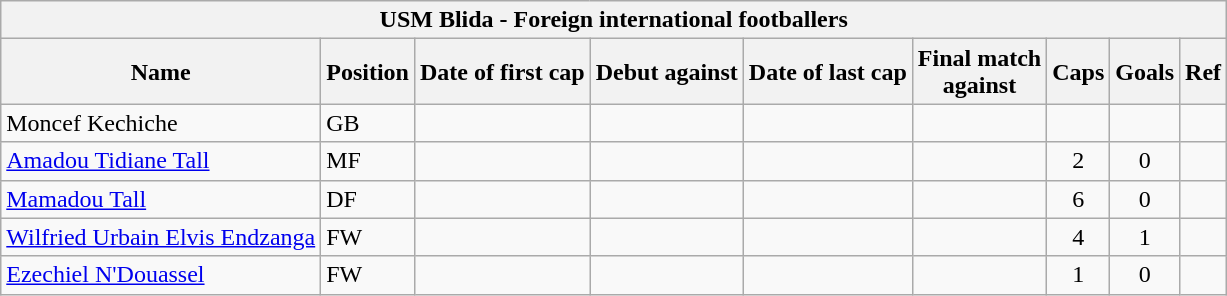<table class="wikitable plainrowheaders sortable" style="text-align: center;">
<tr>
<th colspan=9>USM Blida - Foreign international footballers</th>
</tr>
<tr>
<th scope="col">Name</th>
<th scope="col">Position</th>
<th scope="col">Date of first cap</th>
<th scope="col">Debut against</th>
<th scope="col">Date of last cap</th>
<th scope="col">Final match<br>against</th>
<th scope="col">Caps</th>
<th scope="col">Goals</th>
<th scope="col" class="unsortable">Ref</th>
</tr>
<tr>
<td scope="row" align="left">Moncef Kechiche</td>
<td align="left">GB</td>
<td align="center"></td>
<td align="left"></td>
<td align="center"></td>
<td align="left"></td>
<td align="center"></td>
<td align="center"></td>
<td></td>
</tr>
<tr>
<td scope="row" align="left"><a href='#'>Amadou Tidiane Tall</a></td>
<td align="left">MF</td>
<td align="center"></td>
<td align="left"></td>
<td align="center"></td>
<td align="left"></td>
<td align="center">2</td>
<td align="center">0</td>
<td></td>
</tr>
<tr>
<td scope="row" align="left"><a href='#'>Mamadou Tall</a></td>
<td align="left">DF</td>
<td align="center"></td>
<td align="left"></td>
<td align="center"></td>
<td align="left"></td>
<td align="center">6</td>
<td align="center">0</td>
<td></td>
</tr>
<tr>
<td scope="row" align="left"><a href='#'>Wilfried Urbain Elvis Endzanga</a></td>
<td align="left">FW</td>
<td align="center"></td>
<td align="left"></td>
<td align="center"></td>
<td align="left"></td>
<td align="center">4</td>
<td align="center">1</td>
<td></td>
</tr>
<tr>
<td scope="row" align="left"><a href='#'>Ezechiel N'Douassel</a></td>
<td align="left">FW</td>
<td align="center"></td>
<td align="left"></td>
<td align="center"></td>
<td align="left"></td>
<td align="center">1</td>
<td align="center">0</td>
<td></td>
</tr>
</table>
